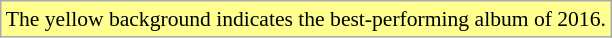<table class="wikitable" style="font-size:90%;">
<tr>
<td style="background-color:#FFFF90">The yellow background indicates the best-performing album of 2016.</td>
</tr>
</table>
